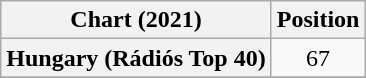<table class="wikitable plainrowheaders" style="text-align:center">
<tr>
<th scope="col">Chart (2021)</th>
<th scope="col">Position</th>
</tr>
<tr>
<th scope="row">Hungary (Rádiós Top 40)</th>
<td>67</td>
</tr>
<tr>
</tr>
</table>
